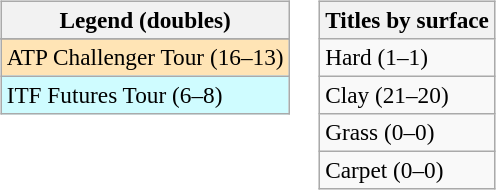<table>
<tr valign=top>
<td><br><table class=wikitable style=font-size:97%>
<tr>
<th>Legend (doubles)</th>
</tr>
<tr bgcolor=e5d1cb>
</tr>
<tr bgcolor=moccasin>
<td>ATP Challenger Tour (16–13)</td>
</tr>
<tr bgcolor=cffcff>
<td>ITF Futures Tour (6–8)</td>
</tr>
</table>
</td>
<td><br><table class=wikitable style=font-size:97%>
<tr>
<th>Titles by surface</th>
</tr>
<tr>
<td>Hard (1–1)</td>
</tr>
<tr>
<td>Clay (21–20)</td>
</tr>
<tr>
<td>Grass (0–0)</td>
</tr>
<tr>
<td>Carpet (0–0)</td>
</tr>
</table>
</td>
</tr>
</table>
